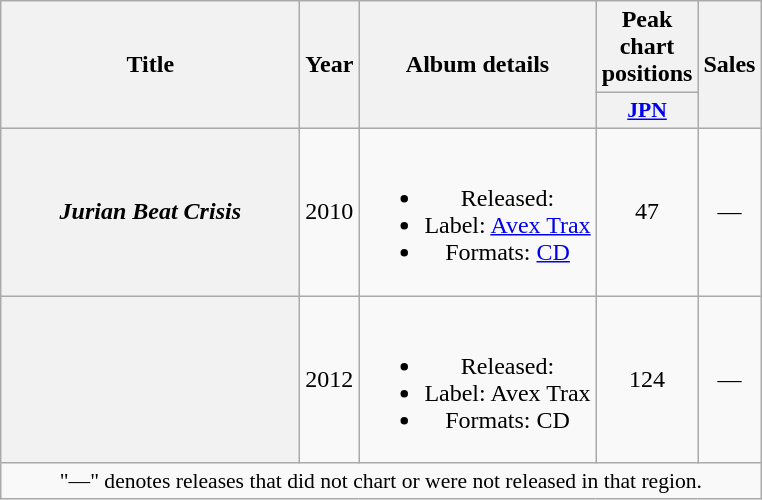<table class="wikitable plainrowheaders" style="text-align:center;">
<tr>
<th scope="col" rowspan="2" style="width:12em;">Title</th>
<th scope="col" rowspan="2">Year</th>
<th scope="col" rowspan="2">Album details</th>
<th scope="col" colspan="1">Peak chart positions</th>
<th scope="col" rowspan="2">Sales</th>
</tr>
<tr>
<th scope="col" style="width:3em;font-size:90%;"><a href='#'>JPN</a><br></th>
</tr>
<tr>
<th scope="row"><em>Jurian Beat Crisis</em></th>
<td>2010</td>
<td><br><ul><li>Released: </li><li>Label: <a href='#'>Avex Trax</a></li><li>Formats: <a href='#'>CD</a></li></ul></td>
<td>47</td>
<td>—</td>
</tr>
<tr>
<th scope="row"></th>
<td>2012</td>
<td><br><ul><li>Released: </li><li>Label: Avex Trax</li><li>Formats: CD</li></ul></td>
<td>124</td>
<td>—</td>
</tr>
<tr>
<td colspan="5" style="font-size:90%;">"—" denotes releases that did not chart or were not released in that region.</td>
</tr>
</table>
